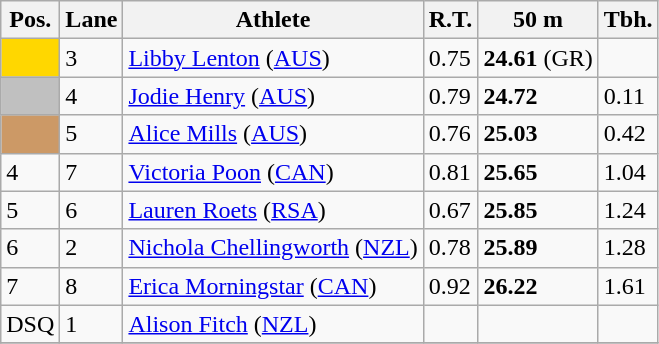<table class="wikitable">
<tr>
<th>Pos.</th>
<th>Lane</th>
<th>Athlete</th>
<th>R.T.</th>
<th>50 m</th>
<th>Tbh.</th>
</tr>
<tr>
<td style="text-align:center;background-color:gold;"></td>
<td>3</td>
<td> <a href='#'>Libby Lenton</a> (<a href='#'>AUS</a>)</td>
<td>0.75</td>
<td><strong>24.61</strong> (GR)</td>
<td> </td>
</tr>
<tr>
<td style="text-align:center;background-color:silver;"></td>
<td>4</td>
<td> <a href='#'>Jodie Henry</a> (<a href='#'>AUS</a>)</td>
<td>0.79</td>
<td><strong>24.72</strong></td>
<td>0.11</td>
</tr>
<tr>
<td style="text-align:center;background-color:#cc9966;"></td>
<td>5</td>
<td> <a href='#'>Alice Mills</a> (<a href='#'>AUS</a>)</td>
<td>0.76</td>
<td><strong>25.03</strong></td>
<td>0.42</td>
</tr>
<tr>
<td>4</td>
<td>7</td>
<td> <a href='#'>Victoria Poon</a> (<a href='#'>CAN</a>)</td>
<td>0.81</td>
<td><strong>25.65</strong></td>
<td>1.04</td>
</tr>
<tr>
<td>5</td>
<td>6</td>
<td> <a href='#'>Lauren Roets</a> (<a href='#'>RSA</a>)</td>
<td>0.67</td>
<td><strong>25.85</strong></td>
<td>1.24</td>
</tr>
<tr>
<td>6</td>
<td>2</td>
<td> <a href='#'>Nichola Chellingworth</a> (<a href='#'>NZL</a>)</td>
<td>0.78</td>
<td><strong>25.89</strong></td>
<td>1.28</td>
</tr>
<tr>
<td>7</td>
<td>8</td>
<td> <a href='#'>Erica Morningstar</a> (<a href='#'>CAN</a>)</td>
<td>0.92</td>
<td><strong>26.22</strong></td>
<td>1.61</td>
</tr>
<tr>
<td>DSQ</td>
<td>1</td>
<td> <a href='#'>Alison Fitch</a> (<a href='#'>NZL</a>)</td>
<td> </td>
<td><strong> </strong></td>
<td> </td>
</tr>
<tr>
</tr>
</table>
